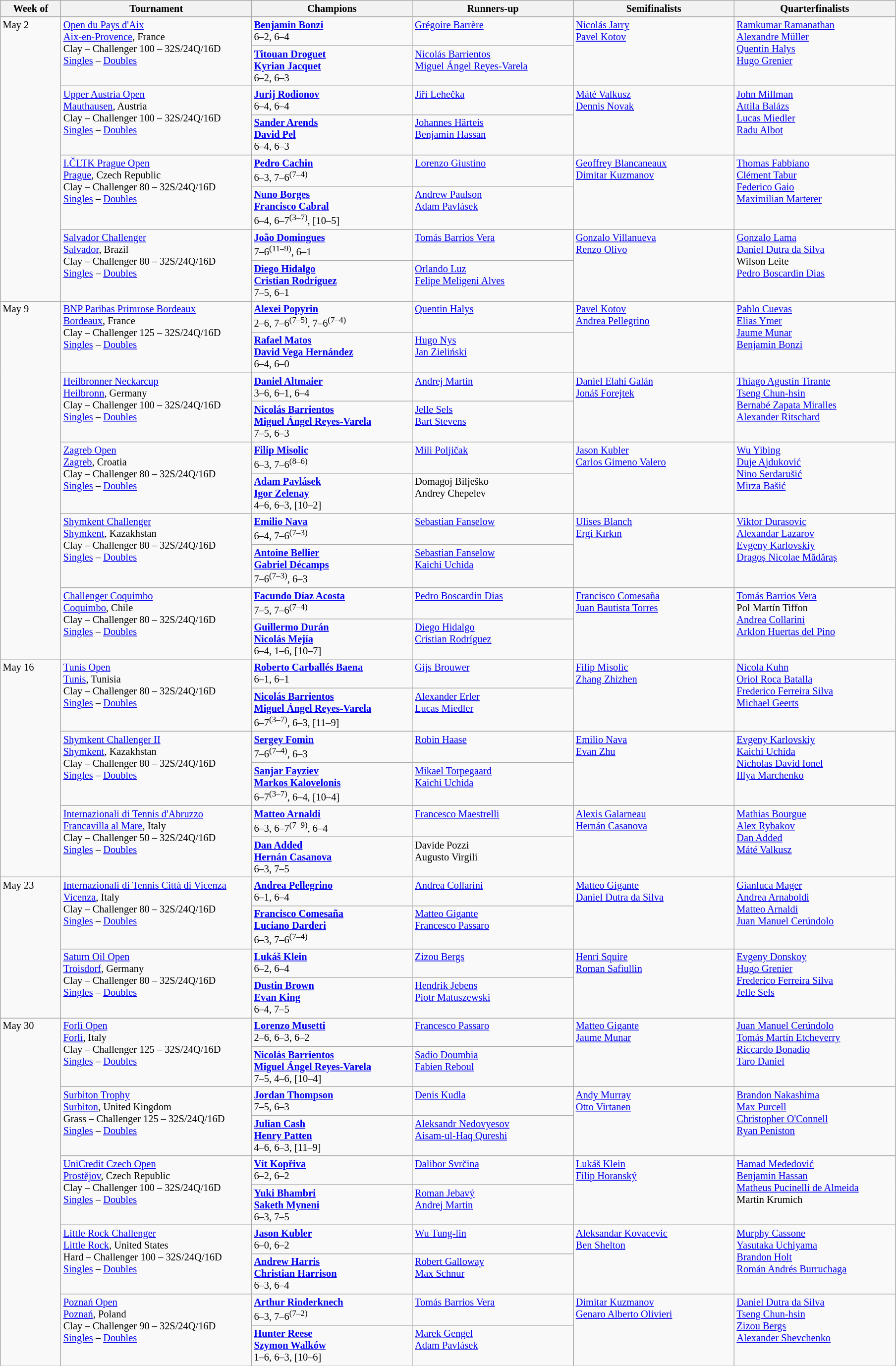<table class="wikitable" style="font-size:85%;">
<tr>
<th width=75>Week of</th>
<th width=250>Tournament</th>
<th width=210>Champions</th>
<th width=210>Runners-up</th>
<th width=210>Semifinalists</th>
<th width=210>Quarterfinalists</th>
</tr>
<tr valign=top>
<td rowspan=8>May 2</td>
<td rowspan=2><a href='#'>Open du Pays d'Aix</a><br><a href='#'>Aix-en-Provence</a>, France <br> Clay – Challenger 100 – 32S/24Q/16D<br><a href='#'>Singles</a> – <a href='#'>Doubles</a></td>
<td> <strong><a href='#'>Benjamin Bonzi</a></strong><br>6–2, 6–4</td>
<td> <a href='#'>Grégoire Barrère</a></td>
<td rowspan=2> <a href='#'>Nicolás Jarry</a> <br>  <a href='#'>Pavel Kotov</a></td>
<td rowspan=2> <a href='#'>Ramkumar Ramanathan</a> <br> <a href='#'>Alexandre Müller</a> <br> <a href='#'>Quentin Halys</a> <br>  <a href='#'>Hugo Grenier</a></td>
</tr>
<tr valign=top>
<td> <strong><a href='#'>Titouan Droguet</a></strong><br> <strong><a href='#'>Kyrian Jacquet</a></strong><br>6–2, 6–3</td>
<td> <a href='#'>Nicolás Barrientos</a><br> <a href='#'>Miguel Ángel Reyes-Varela</a></td>
</tr>
<tr valign=top>
<td rowspan=2><a href='#'>Upper Austria Open</a><br><a href='#'>Mauthausen</a>, Austria <br> Clay – Challenger 100 – 32S/24Q/16D<br><a href='#'>Singles</a> – <a href='#'>Doubles</a></td>
<td> <strong><a href='#'>Jurij Rodionov</a></strong><br>6–4, 6–4</td>
<td> <a href='#'>Jiří Lehečka</a></td>
<td rowspan=2> <a href='#'>Máté Valkusz</a> <br>  <a href='#'>Dennis Novak</a></td>
<td rowspan=2> <a href='#'>John Millman</a> <br> <a href='#'>Attila Balázs</a> <br> <a href='#'>Lucas Miedler</a> <br>  <a href='#'>Radu Albot</a></td>
</tr>
<tr valign=top>
<td> <strong><a href='#'>Sander Arends</a></strong><br> <strong><a href='#'>David Pel</a></strong><br>6–4, 6–3</td>
<td> <a href='#'>Johannes Härteis</a><br> <a href='#'>Benjamin Hassan</a></td>
</tr>
<tr valign=top>
<td rowspan=2><a href='#'>I.ČLTK Prague Open</a><br><a href='#'>Prague</a>, Czech Republic <br> Clay – Challenger 80 – 32S/24Q/16D<br><a href='#'>Singles</a> – <a href='#'>Doubles</a></td>
<td> <strong><a href='#'>Pedro Cachin</a></strong><br>6–3, 7–6<sup>(7–4)</sup></td>
<td> <a href='#'>Lorenzo Giustino</a></td>
<td rowspan=2> <a href='#'>Geoffrey Blancaneaux</a> <br>  <a href='#'>Dimitar Kuzmanov</a></td>
<td rowspan=2> <a href='#'>Thomas Fabbiano</a> <br> <a href='#'>Clément Tabur</a> <br> <a href='#'>Federico Gaio</a> <br>  <a href='#'>Maximilian Marterer</a></td>
</tr>
<tr valign=top>
<td> <strong><a href='#'>Nuno Borges</a></strong><br> <strong><a href='#'>Francisco Cabral</a></strong><br>6–4, 6–7<sup>(3–7)</sup>, [10–5]</td>
<td> <a href='#'>Andrew Paulson</a><br> <a href='#'>Adam Pavlásek</a></td>
</tr>
<tr valign=top>
<td rowspan=2><a href='#'>Salvador Challenger</a><br><a href='#'>Salvador</a>, Brazil <br> Clay – Challenger 80 – 32S/24Q/16D<br><a href='#'>Singles</a> – <a href='#'>Doubles</a></td>
<td> <strong><a href='#'>João Domingues</a></strong><br>7–6<sup>(11–9)</sup>, 6–1</td>
<td> <a href='#'>Tomás Barrios Vera</a></td>
<td rowspan=2> <a href='#'>Gonzalo Villanueva</a> <br>  <a href='#'>Renzo Olivo</a></td>
<td rowspan=2> <a href='#'>Gonzalo Lama</a> <br> <a href='#'>Daniel Dutra da Silva</a> <br> Wilson Leite <br>  <a href='#'>Pedro Boscardin Dias</a></td>
</tr>
<tr valign=top>
<td> <strong><a href='#'>Diego Hidalgo</a></strong><br> <strong><a href='#'>Cristian Rodríguez</a></strong><br>7–5, 6–1</td>
<td> <a href='#'>Orlando Luz</a><br> <a href='#'>Felipe Meligeni Alves</a></td>
</tr>
<tr valign=top>
<td rowspan=10>May 9</td>
<td rowspan=2><a href='#'>BNP Paribas Primrose Bordeaux</a><br><a href='#'>Bordeaux</a>, France <br> Clay – Challenger 125 – 32S/24Q/16D<br><a href='#'>Singles</a> – <a href='#'>Doubles</a></td>
<td> <strong><a href='#'>Alexei Popyrin</a></strong><br>2–6, 7–6<sup>(7–5)</sup>, 7–6<sup>(7–4)</sup></td>
<td> <a href='#'>Quentin Halys</a></td>
<td rowspan=2> <a href='#'>Pavel Kotov</a> <br>  <a href='#'>Andrea Pellegrino</a></td>
<td rowspan=2> <a href='#'>Pablo Cuevas</a> <br> <a href='#'>Elias Ymer</a> <br> <a href='#'>Jaume Munar</a> <br>  <a href='#'>Benjamin Bonzi</a></td>
</tr>
<tr valign=top>
<td> <strong><a href='#'>Rafael Matos</a></strong><br> <strong><a href='#'>David Vega Hernández</a></strong><br>6–4, 6–0</td>
<td> <a href='#'>Hugo Nys</a><br> <a href='#'>Jan Zieliński</a></td>
</tr>
<tr valign=top>
<td rowspan=2><a href='#'>Heilbronner Neckarcup</a><br><a href='#'>Heilbronn</a>, Germany <br> Clay – Challenger 100 – 32S/24Q/16D<br><a href='#'>Singles</a> – <a href='#'>Doubles</a></td>
<td> <strong><a href='#'>Daniel Altmaier</a></strong><br>3–6, 6–1, 6–4</td>
<td> <a href='#'>Andrej Martin</a></td>
<td rowspan=2> <a href='#'>Daniel Elahi Galán</a> <br>  <a href='#'>Jonáš Forejtek</a></td>
<td rowspan=2> <a href='#'>Thiago Agustín Tirante</a> <br> <a href='#'>Tseng Chun-hsin</a> <br> <a href='#'>Bernabé Zapata Miralles</a> <br>  <a href='#'>Alexander Ritschard</a></td>
</tr>
<tr valign=top>
<td> <strong><a href='#'>Nicolás Barrientos</a></strong><br> <strong><a href='#'>Miguel Ángel Reyes-Varela</a></strong><br>7–5, 6–3</td>
<td> <a href='#'>Jelle Sels</a><br> <a href='#'>Bart Stevens</a></td>
</tr>
<tr valign=top>
<td rowspan=2><a href='#'>Zagreb Open</a><br><a href='#'>Zagreb</a>, Croatia <br> Clay – Challenger 80 – 32S/24Q/16D<br><a href='#'>Singles</a> – <a href='#'>Doubles</a></td>
<td> <strong><a href='#'>Filip Misolic</a></strong><br>6–3, 7–6<sup>(8–6)</sup></td>
<td> <a href='#'>Mili Poljičak</a></td>
<td rowspan=2> <a href='#'>Jason Kubler</a> <br>  <a href='#'>Carlos Gimeno Valero</a></td>
<td rowspan=2> <a href='#'>Wu Yibing</a> <br> <a href='#'>Duje Ajduković</a> <br> <a href='#'>Nino Serdarušić</a> <br>  <a href='#'>Mirza Bašić</a></td>
</tr>
<tr valign=top>
<td> <strong><a href='#'>Adam Pavlásek</a></strong><br> <strong><a href='#'>Igor Zelenay</a></strong><br>4–6, 6–3, [10–2]</td>
<td> Domagoj Bilješko<br> Andrey Chepelev</td>
</tr>
<tr valign=top>
<td rowspan=2><a href='#'>Shymkent Challenger</a><br><a href='#'>Shymkent</a>, Kazakhstan <br> Clay – Challenger 80 – 32S/24Q/16D<br><a href='#'>Singles</a> – <a href='#'>Doubles</a></td>
<td> <strong><a href='#'>Emilio Nava</a></strong><br>6–4, 7–6<sup>(7–3)</sup></td>
<td> <a href='#'>Sebastian Fanselow</a></td>
<td rowspan=2> <a href='#'>Ulises Blanch</a> <br>  <a href='#'>Ergi Kırkın</a></td>
<td rowspan=2> <a href='#'>Viktor Durasovic</a> <br> <a href='#'>Alexandar Lazarov</a> <br> <a href='#'>Evgeny Karlovskiy</a> <br>  <a href='#'>Dragoș Nicolae Mădăraș</a></td>
</tr>
<tr valign=top>
<td> <strong><a href='#'>Antoine Bellier</a></strong><br> <strong><a href='#'>Gabriel Décamps</a></strong><br>7–6<sup>(7–3)</sup>, 6–3</td>
<td> <a href='#'>Sebastian Fanselow</a><br> <a href='#'>Kaichi Uchida</a></td>
</tr>
<tr valign=top>
<td rowspan=2><a href='#'>Challenger Coquimbo</a><br><a href='#'>Coquimbo</a>, Chile <br> Clay – Challenger 80 – 32S/24Q/16D<br><a href='#'>Singles</a> – <a href='#'>Doubles</a></td>
<td> <strong><a href='#'>Facundo Díaz Acosta</a></strong><br>7–5, 7–6<sup>(7–4)</sup></td>
<td> <a href='#'>Pedro Boscardin Dias</a></td>
<td rowspan=2> <a href='#'>Francisco Comesaña</a> <br>  <a href='#'>Juan Bautista Torres</a></td>
<td rowspan=2> <a href='#'>Tomás Barrios Vera</a> <br> Pol Martín Tiffon <br> <a href='#'>Andrea Collarini</a> <br>  <a href='#'>Arklon Huertas del Pino</a></td>
</tr>
<tr valign=top>
<td> <strong><a href='#'>Guillermo Durán</a></strong><br> <strong><a href='#'>Nicolás Mejía</a></strong><br>6–4, 1–6, [10–7]</td>
<td> <a href='#'>Diego Hidalgo</a><br> <a href='#'>Cristian Rodríguez</a></td>
</tr>
<tr valign=top>
<td rowspan=6>May 16</td>
<td rowspan=2><a href='#'>Tunis Open</a><br><a href='#'>Tunis</a>, Tunisia <br> Clay – Challenger 80 – 32S/24Q/16D<br><a href='#'>Singles</a> – <a href='#'>Doubles</a></td>
<td> <strong><a href='#'>Roberto Carballés Baena</a></strong><br>6–1, 6–1</td>
<td> <a href='#'>Gijs Brouwer</a></td>
<td rowspan=2> <a href='#'>Filip Misolic</a> <br>  <a href='#'>Zhang Zhizhen</a></td>
<td rowspan=2> <a href='#'>Nicola Kuhn</a> <br> <a href='#'>Oriol Roca Batalla</a> <br> <a href='#'>Frederico Ferreira Silva</a> <br>  <a href='#'>Michael Geerts</a></td>
</tr>
<tr valign=top>
<td> <strong><a href='#'>Nicolás Barrientos</a></strong><br> <strong><a href='#'>Miguel Ángel Reyes-Varela</a></strong><br>6–7<sup>(3–7)</sup>, 6–3, [11–9]</td>
<td> <a href='#'>Alexander Erler</a><br> <a href='#'>Lucas Miedler</a></td>
</tr>
<tr valign=top>
<td rowspan=2><a href='#'>Shymkent Challenger II</a><br><a href='#'>Shymkent</a>, Kazakhstan <br> Clay – Challenger 80 – 32S/24Q/16D<br><a href='#'>Singles</a> – <a href='#'>Doubles</a></td>
<td> <strong><a href='#'>Sergey Fomin</a></strong><br>7–6<sup>(7–4)</sup>, 6–3</td>
<td> <a href='#'>Robin Haase</a></td>
<td rowspan=2> <a href='#'>Emilio Nava</a> <br>  <a href='#'>Evan Zhu</a></td>
<td rowspan=2> <a href='#'>Evgeny Karlovskiy</a> <br> <a href='#'>Kaichi Uchida</a> <br>  <a href='#'>Nicholas David Ionel</a> <br>  <a href='#'>Illya Marchenko</a></td>
</tr>
<tr valign=top>
<td> <strong><a href='#'>Sanjar Fayziev</a></strong><br> <strong><a href='#'>Markos Kalovelonis</a></strong><br>6–7<sup>(3–7)</sup>, 6–4, [10–4]</td>
<td> <a href='#'>Mikael Torpegaard</a><br> <a href='#'>Kaichi Uchida</a></td>
</tr>
<tr valign=top>
<td rowspan=2><a href='#'>Internazionali di Tennis d'Abruzzo</a><br><a href='#'>Francavilla al Mare</a>, Italy <br> Clay – Challenger 50 – 32S/24Q/16D<br><a href='#'>Singles</a> – <a href='#'>Doubles</a></td>
<td> <strong><a href='#'>Matteo Arnaldi</a></strong><br>6–3, 6–7<sup>(7–9)</sup>, 6–4</td>
<td> <a href='#'>Francesco Maestrelli</a></td>
<td rowspan=2> <a href='#'>Alexis Galarneau</a> <br>  <a href='#'>Hernán Casanova</a></td>
<td rowspan=2> <a href='#'>Mathias Bourgue</a> <br> <a href='#'>Alex Rybakov</a> <br> <a href='#'>Dan Added</a> <br>  <a href='#'>Máté Valkusz</a></td>
</tr>
<tr valign=top>
<td> <strong><a href='#'>Dan Added</a></strong><br> <strong><a href='#'>Hernán Casanova</a></strong><br>6–3, 7–5</td>
<td> Davide Pozzi<br> Augusto Virgili</td>
</tr>
<tr valign=top>
<td rowspan=4>May 23</td>
<td rowspan=2><a href='#'>Internazionali di Tennis Città di Vicenza</a><br><a href='#'>Vicenza</a>, Italy <br> Clay – Challenger 80 – 32S/24Q/16D<br><a href='#'>Singles</a> – <a href='#'>Doubles</a></td>
<td> <strong><a href='#'>Andrea Pellegrino</a></strong><br>6–1, 6–4</td>
<td> <a href='#'>Andrea Collarini</a></td>
<td rowspan=2> <a href='#'>Matteo Gigante</a> <br>  <a href='#'>Daniel Dutra da Silva</a></td>
<td rowspan=2> <a href='#'>Gianluca Mager</a> <br> <a href='#'>Andrea Arnaboldi</a> <br> <a href='#'>Matteo Arnaldi</a> <br>  <a href='#'>Juan Manuel Cerúndolo</a></td>
</tr>
<tr valign=top>
<td> <strong><a href='#'>Francisco Comesaña</a></strong><br> <strong><a href='#'>Luciano Darderi</a></strong><br>6–3, 7–6<sup>(7–4)</sup></td>
<td> <a href='#'>Matteo Gigante</a><br> <a href='#'>Francesco Passaro</a></td>
</tr>
<tr valign=top>
<td rowspan=2><a href='#'>Saturn Oil Open</a><br><a href='#'>Troisdorf</a>, Germany <br> Clay – Challenger 80 – 32S/24Q/16D<br><a href='#'>Singles</a> – <a href='#'>Doubles</a></td>
<td> <strong><a href='#'>Lukáš Klein</a></strong><br>6–2, 6–4</td>
<td> <a href='#'>Zizou Bergs</a></td>
<td rowspan=2> <a href='#'>Henri Squire</a> <br>  <a href='#'>Roman Safiullin</a></td>
<td rowspan=2> <a href='#'>Evgeny Donskoy</a> <br> <a href='#'>Hugo Grenier</a> <br> <a href='#'>Frederico Ferreira Silva</a> <br>  <a href='#'>Jelle Sels</a></td>
</tr>
<tr valign=top>
<td> <strong><a href='#'>Dustin Brown</a></strong><br> <strong><a href='#'>Evan King</a></strong><br>6–4, 7–5</td>
<td> <a href='#'>Hendrik Jebens</a><br> <a href='#'>Piotr Matuszewski</a></td>
</tr>
<tr valign=top>
<td rowspan=10>May 30</td>
<td rowspan=2><a href='#'>Forlì Open</a><br><a href='#'>Forlì</a>, Italy <br> Clay – Challenger 125 – 32S/24Q/16D<br><a href='#'>Singles</a> – <a href='#'>Doubles</a></td>
<td> <strong><a href='#'>Lorenzo Musetti</a></strong><br>2–6, 6–3, 6–2</td>
<td> <a href='#'>Francesco Passaro</a></td>
<td rowspan=2> <a href='#'>Matteo Gigante</a> <br>  <a href='#'>Jaume Munar</a></td>
<td rowspan=2> <a href='#'>Juan Manuel Cerúndolo</a> <br> <a href='#'>Tomás Martín Etcheverry</a> <br> <a href='#'>Riccardo Bonadio</a>  <br>  <a href='#'>Taro Daniel</a></td>
</tr>
<tr valign=top>
<td> <strong><a href='#'>Nicolás Barrientos</a></strong><br> <strong><a href='#'>Miguel Ángel Reyes-Varela</a></strong><br> 7–5, 4–6, [10–4]</td>
<td> <a href='#'>Sadio Doumbia</a><br> <a href='#'>Fabien Reboul</a></td>
</tr>
<tr valign=top>
<td rowspan=2><a href='#'>Surbiton Trophy</a><br><a href='#'>Surbiton</a>, United Kingdom <br> Grass – Challenger 125 – 32S/24Q/16D<br><a href='#'>Singles</a> – <a href='#'>Doubles</a></td>
<td> <strong><a href='#'>Jordan Thompson</a></strong><br>7–5, 6–3</td>
<td> <a href='#'>Denis Kudla</a></td>
<td rowspan=2> <a href='#'>Andy Murray</a> <br>  <a href='#'>Otto Virtanen</a></td>
<td rowspan=2> <a href='#'>Brandon Nakashima</a> <br>  <a href='#'>Max Purcell</a> <br> <a href='#'>Christopher O'Connell</a> <br>  <a href='#'>Ryan Peniston</a></td>
</tr>
<tr valign=top>
<td> <strong><a href='#'>Julian Cash</a></strong><br> <strong><a href='#'>Henry Patten</a></strong><br>4–6, 6–3, [11–9]</td>
<td> <a href='#'>Aleksandr Nedovyesov</a><br> <a href='#'>Aisam-ul-Haq Qureshi</a></td>
</tr>
<tr valign=top>
<td rowspan=2><a href='#'>UniCredit Czech Open</a><br><a href='#'>Prostějov</a>, Czech Republic <br> Clay – Challenger 100 – 32S/24Q/16D<br><a href='#'>Singles</a> – <a href='#'>Doubles</a></td>
<td> <strong><a href='#'>Vít Kopřiva</a></strong><br>6–2, 6–2</td>
<td> <a href='#'>Dalibor Svrčina</a></td>
<td rowspan=2> <a href='#'>Lukáš Klein</a> <br>  <a href='#'>Filip Horanský</a></td>
<td rowspan=2> <a href='#'>Hamad Međedović</a> <br> <a href='#'>Benjamin Hassan</a> <br> <a href='#'>Matheus Pucinelli de Almeida</a> <br>  Martin Krumich</td>
</tr>
<tr valign=top>
<td> <strong><a href='#'>Yuki Bhambri</a></strong><br> <strong><a href='#'>Saketh Myneni</a></strong><br>6–3, 7–5</td>
<td> <a href='#'>Roman Jebavý</a><br> <a href='#'>Andrej Martin</a></td>
</tr>
<tr valign=top>
<td rowspan=2><a href='#'>Little Rock Challenger</a><br><a href='#'>Little Rock</a>, United States <br> Hard – Challenger 100 – 32S/24Q/16D<br><a href='#'>Singles</a> – <a href='#'>Doubles</a></td>
<td> <strong><a href='#'>Jason Kubler</a></strong><br>6–0, 6–2</td>
<td> <a href='#'>Wu Tung-lin</a></td>
<td rowspan=2> <a href='#'>Aleksandar Kovacevic</a> <br>  <a href='#'>Ben Shelton</a></td>
<td rowspan=2> <a href='#'>Murphy Cassone</a> <br> <a href='#'>Yasutaka Uchiyama</a> <br> <a href='#'>Brandon Holt</a> <br>  <a href='#'>Román Andrés Burruchaga</a></td>
</tr>
<tr valign=top>
<td> <strong><a href='#'>Andrew Harris</a></strong><br> <strong><a href='#'>Christian Harrison</a></strong><br>6–3, 6–4</td>
<td> <a href='#'>Robert Galloway</a><br> <a href='#'>Max Schnur</a></td>
</tr>
<tr valign=top>
<td rowspan=2><a href='#'>Poznań Open</a><br><a href='#'>Poznań</a>, Poland <br> Clay – Challenger 90 – 32S/24Q/16D<br><a href='#'>Singles</a> – <a href='#'>Doubles</a></td>
<td> <strong><a href='#'>Arthur Rinderknech</a></strong><br>6–3, 7–6<sup>(7–2)</sup></td>
<td> <a href='#'>Tomás Barrios Vera</a></td>
<td rowspan=2> <a href='#'>Dimitar Kuzmanov</a> <br>  <a href='#'>Genaro Alberto Olivieri</a></td>
<td rowspan=2> <a href='#'>Daniel Dutra da Silva</a> <br> <a href='#'>Tseng Chun-hsin</a> <br> <a href='#'>Zizou Bergs</a> <br>  <a href='#'>Alexander Shevchenko</a></td>
</tr>
<tr valign=top>
<td> <strong><a href='#'>Hunter Reese</a></strong><br> <strong><a href='#'>Szymon Walków</a></strong><br>1–6, 6–3, [10–6]</td>
<td> <a href='#'>Marek Gengel</a><br> <a href='#'>Adam Pavlásek</a></td>
</tr>
</table>
